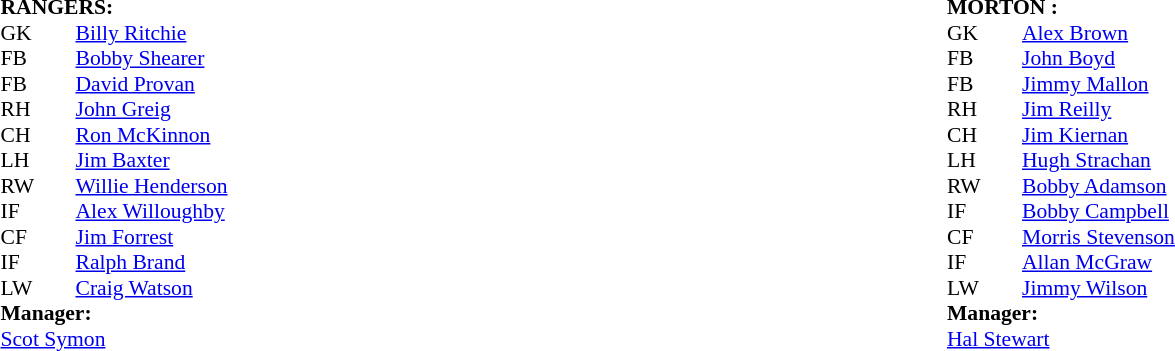<table width="100%">
<tr>
<td valign="top" width="50%"><br><table style="font-size: 90%" cellspacing="0" cellpadding="0">
<tr>
<td colspan="4"><strong>RANGERS:</strong></td>
</tr>
<tr>
<th width="25"></th>
<th width="25"></th>
</tr>
<tr>
<td>GK</td>
<td></td>
<td><a href='#'>Billy Ritchie</a></td>
</tr>
<tr>
<td>FB</td>
<td></td>
<td><a href='#'>Bobby Shearer</a></td>
</tr>
<tr>
<td>FB</td>
<td></td>
<td><a href='#'>David Provan</a></td>
</tr>
<tr>
<td>RH</td>
<td></td>
<td><a href='#'>John Greig</a></td>
</tr>
<tr>
<td>CH</td>
<td></td>
<td><a href='#'>Ron McKinnon</a></td>
</tr>
<tr>
<td>LH</td>
<td></td>
<td><a href='#'>Jim Baxter</a></td>
</tr>
<tr>
<td>RW</td>
<td></td>
<td><a href='#'>Willie Henderson</a></td>
</tr>
<tr>
<td>IF</td>
<td></td>
<td><a href='#'>Alex Willoughby</a></td>
</tr>
<tr>
<td>CF</td>
<td></td>
<td><a href='#'>Jim Forrest</a></td>
</tr>
<tr>
<td>IF</td>
<td></td>
<td><a href='#'>Ralph Brand</a></td>
</tr>
<tr>
<td>LW</td>
<td></td>
<td><a href='#'>Craig Watson</a></td>
</tr>
<tr>
<td colspan=4><strong>Manager:</strong></td>
</tr>
<tr>
<td colspan="4"><a href='#'>Scot Symon</a></td>
</tr>
</table>
</td>
<td valign="top" width="50%"><br><table style="font-size: 90%" cellspacing="0" cellpadding="0">
<tr>
<td colspan="4"><strong>MORTON :</strong></td>
</tr>
<tr>
<th width="25"></th>
<th width="25"></th>
</tr>
<tr>
<td>GK</td>
<td></td>
<td><a href='#'>Alex Brown</a></td>
</tr>
<tr>
<td>FB</td>
<td></td>
<td><a href='#'>John Boyd</a></td>
</tr>
<tr>
<td>FB</td>
<td></td>
<td><a href='#'>Jimmy Mallon</a></td>
</tr>
<tr>
<td>RH</td>
<td></td>
<td><a href='#'>Jim Reilly</a></td>
</tr>
<tr>
<td>CH</td>
<td></td>
<td><a href='#'>Jim Kiernan</a></td>
</tr>
<tr>
<td>LH</td>
<td></td>
<td><a href='#'>Hugh Strachan</a></td>
</tr>
<tr>
<td>RW</td>
<td></td>
<td><a href='#'>Bobby Adamson</a></td>
</tr>
<tr>
<td>IF</td>
<td></td>
<td><a href='#'>Bobby Campbell</a></td>
</tr>
<tr>
<td>CF</td>
<td></td>
<td><a href='#'>Morris Stevenson</a></td>
</tr>
<tr>
<td>IF</td>
<td></td>
<td><a href='#'>Allan McGraw</a></td>
</tr>
<tr>
<td>LW</td>
<td></td>
<td><a href='#'>Jimmy Wilson</a></td>
</tr>
<tr>
<td colspan=4><strong>Manager:</strong></td>
</tr>
<tr>
<td colspan="4"><a href='#'>Hal Stewart</a></td>
</tr>
</table>
</td>
</tr>
</table>
